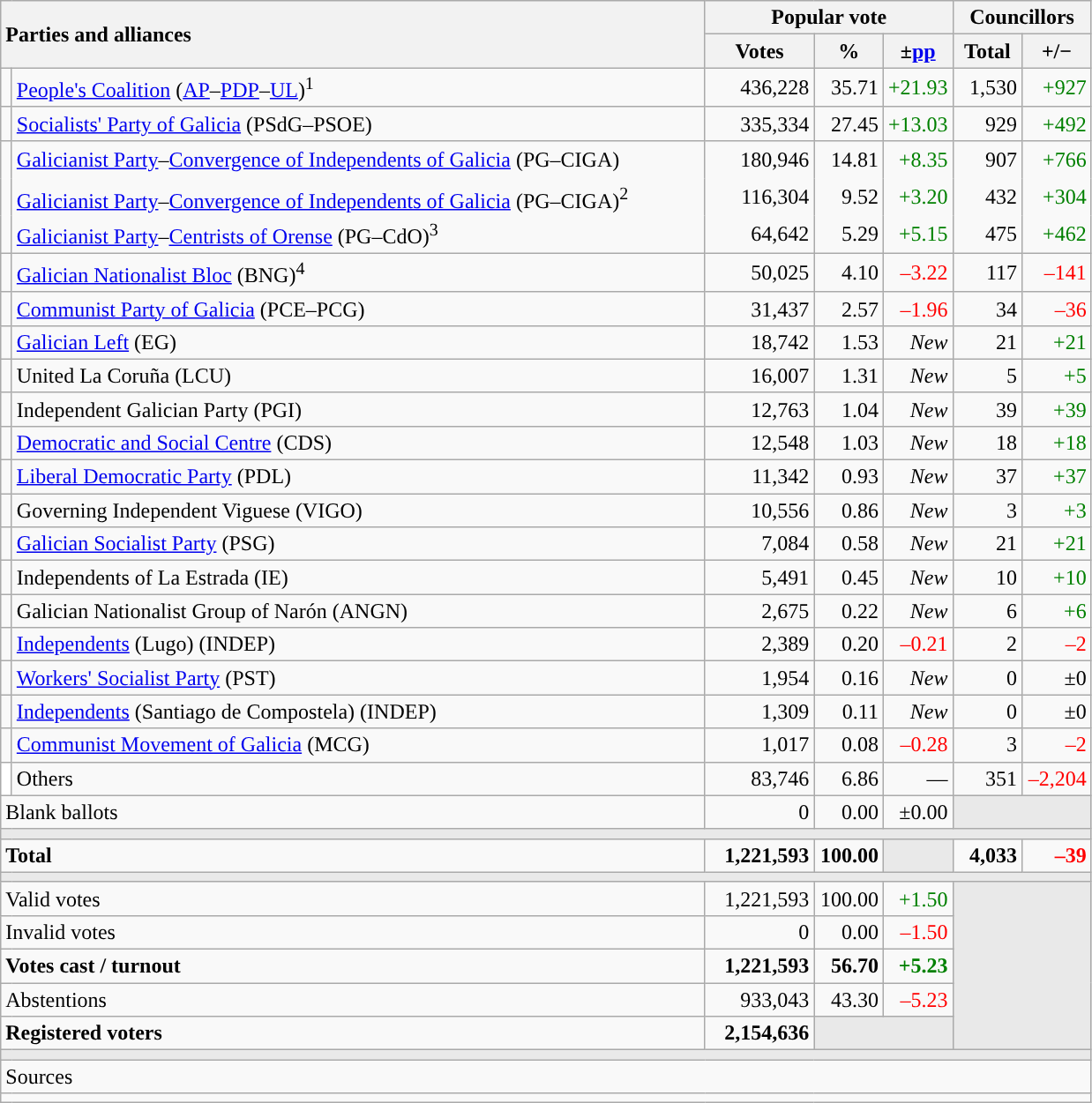<table class="wikitable" style="text-align:right;">
<tr>
<th style="text-align:left;" rowspan="2" colspan="2" width="525">Parties and alliances</th>
<th colspan="3">Popular vote</th>
<th colspan="2">Councillors</th>
</tr>
<tr>
<th width="75">Votes</th>
<th width="45">%</th>
<th width="45">±<a href='#'>pp</a></th>
<th width="45">Total</th>
<th width="45">+/−</th>
</tr>
<tr>
<td width="1" style="color:inherit;background:"></td>
<td align="left"><a href='#'>People's Coalition</a> (<a href='#'>AP</a>–<a href='#'>PDP</a>–<a href='#'>UL</a>)<sup>1</sup></td>
<td>436,228</td>
<td>35.71</td>
<td style="color:green;">+21.93</td>
<td>1,530</td>
<td style="color:green;">+927</td>
</tr>
<tr>
<td style="color:inherit;background:"></td>
<td align="left"><a href='#'>Socialists' Party of Galicia</a> (PSdG–PSOE)</td>
<td>335,334</td>
<td>27.45</td>
<td style="color:green;">+13.03</td>
<td>929</td>
<td style="color:green;">+492</td>
</tr>
<tr style="line-height:22px;">
<td rowspan="3" style="color:inherit;background:"></td>
<td align="left"><a href='#'>Galicianist Party</a>–<a href='#'>Convergence of Independents of Galicia</a> (PG–CIGA)</td>
<td>180,946</td>
<td>14.81</td>
<td style="color:green;">+8.35</td>
<td>907</td>
<td style="color:green;">+766</td>
</tr>
<tr style="border-bottom-style:hidden; border-top-style:hidden; line-height:16px;">
<td align="left"><span><a href='#'>Galicianist Party</a>–<a href='#'>Convergence of Independents of Galicia</a> (PG–CIGA)<sup>2</sup></span></td>
<td>116,304</td>
<td>9.52</td>
<td style="color:green;">+3.20</td>
<td>432</td>
<td style="color:green;">+304</td>
</tr>
<tr style="line-height:16px;">
<td align="left"><span><a href='#'>Galicianist Party</a>–<a href='#'>Centrists of Orense</a> (PG–CdO)<sup>3</sup></span></td>
<td>64,642</td>
<td>5.29</td>
<td style="color:green;">+5.15</td>
<td>475</td>
<td style="color:green;">+462</td>
</tr>
<tr>
<td style="color:inherit;background:"></td>
<td align="left"><a href='#'>Galician Nationalist Bloc</a> (BNG)<sup>4</sup></td>
<td>50,025</td>
<td>4.10</td>
<td style="color:red;">–3.22</td>
<td>117</td>
<td style="color:red;">–141</td>
</tr>
<tr>
<td style="color:inherit;background:"></td>
<td align="left"><a href='#'>Communist Party of Galicia</a> (PCE–PCG)</td>
<td>31,437</td>
<td>2.57</td>
<td style="color:red;">–1.96</td>
<td>34</td>
<td style="color:red;">–36</td>
</tr>
<tr>
<td style="color:inherit;background:"></td>
<td align="left"><a href='#'>Galician Left</a> (EG)</td>
<td>18,742</td>
<td>1.53</td>
<td><em>New</em></td>
<td>21</td>
<td style="color:green;">+21</td>
</tr>
<tr>
<td style="color:inherit;background:"></td>
<td align="left">United La Coruña (LCU)</td>
<td>16,007</td>
<td>1.31</td>
<td><em>New</em></td>
<td>5</td>
<td style="color:green;">+5</td>
</tr>
<tr>
<td style="color:inherit;background:"></td>
<td align="left">Independent Galician Party (PGI)</td>
<td>12,763</td>
<td>1.04</td>
<td><em>New</em></td>
<td>39</td>
<td style="color:green;">+39</td>
</tr>
<tr>
<td style="color:inherit;background:"></td>
<td align="left"><a href='#'>Democratic and Social Centre</a> (CDS)</td>
<td>12,548</td>
<td>1.03</td>
<td><em>New</em></td>
<td>18</td>
<td style="color:green;">+18</td>
</tr>
<tr>
<td style="color:inherit;background:"></td>
<td align="left"><a href='#'>Liberal Democratic Party</a> (PDL)</td>
<td>11,342</td>
<td>0.93</td>
<td><em>New</em></td>
<td>37</td>
<td style="color:green;">+37</td>
</tr>
<tr>
<td style="color:inherit;background:"></td>
<td align="left">Governing Independent Viguese (VIGO)</td>
<td>10,556</td>
<td>0.86</td>
<td><em>New</em></td>
<td>3</td>
<td style="color:green;">+3</td>
</tr>
<tr>
<td style="color:inherit;background:"></td>
<td align="left"><a href='#'>Galician Socialist Party</a> (PSG)</td>
<td>7,084</td>
<td>0.58</td>
<td><em>New</em></td>
<td>21</td>
<td style="color:green;">+21</td>
</tr>
<tr>
<td style="color:inherit;background:"></td>
<td align="left">Independents of La Estrada (IE)</td>
<td>5,491</td>
<td>0.45</td>
<td><em>New</em></td>
<td>10</td>
<td style="color:green;">+10</td>
</tr>
<tr>
<td style="color:inherit;background:"></td>
<td align="left">Galician Nationalist Group of Narón (ANGN)</td>
<td>2,675</td>
<td>0.22</td>
<td><em>New</em></td>
<td>6</td>
<td style="color:green;">+6</td>
</tr>
<tr>
<td style="color:inherit;background:"></td>
<td align="left"><a href='#'>Independents</a> (Lugo) (INDEP)</td>
<td>2,389</td>
<td>0.20</td>
<td style="color:red;">–0.21</td>
<td>2</td>
<td style="color:red;">–2</td>
</tr>
<tr>
<td style="color:inherit;background:"></td>
<td align="left"><a href='#'>Workers' Socialist Party</a> (PST)</td>
<td>1,954</td>
<td>0.16</td>
<td><em>New</em></td>
<td>0</td>
<td>±0</td>
</tr>
<tr>
<td style="color:inherit;background:"></td>
<td align="left"><a href='#'>Independents</a> (Santiago de Compostela) (INDEP)</td>
<td>1,309</td>
<td>0.11</td>
<td><em>New</em></td>
<td>0</td>
<td>±0</td>
</tr>
<tr>
<td style="color:inherit;background:"></td>
<td align="left"><a href='#'>Communist Movement of Galicia</a> (MCG)</td>
<td>1,017</td>
<td>0.08</td>
<td style="color:red;">–0.28</td>
<td>3</td>
<td style="color:red;">–2</td>
</tr>
<tr>
<td bgcolor="white"></td>
<td align="left">Others</td>
<td>83,746</td>
<td>6.86</td>
<td>—</td>
<td>351</td>
<td style="color:red;">–2,204</td>
</tr>
<tr>
<td align="left" colspan="2">Blank ballots</td>
<td>0</td>
<td>0.00</td>
<td>±0.00</td>
<td bgcolor="#E9E9E9" colspan="2"></td>
</tr>
<tr>
<td colspan="7" bgcolor="#E9E9E9"></td>
</tr>
<tr style="font-weight:bold;">
<td align="left" colspan="2">Total</td>
<td>1,221,593</td>
<td>100.00</td>
<td bgcolor="#E9E9E9"></td>
<td>4,033</td>
<td style="color:red;">–39</td>
</tr>
<tr>
<td colspan="7" bgcolor="#E9E9E9"></td>
</tr>
<tr>
<td align="left" colspan="2">Valid votes</td>
<td>1,221,593</td>
<td>100.00</td>
<td style="color:green;">+1.50</td>
<td bgcolor="#E9E9E9" colspan="2" rowspan="5"></td>
</tr>
<tr>
<td align="left" colspan="2">Invalid votes</td>
<td>0</td>
<td>0.00</td>
<td style="color:red;">–1.50</td>
</tr>
<tr style="font-weight:bold;">
<td align="left" colspan="2">Votes cast / turnout</td>
<td>1,221,593</td>
<td>56.70</td>
<td style="color:green;">+5.23</td>
</tr>
<tr>
<td align="left" colspan="2">Abstentions</td>
<td>933,043</td>
<td>43.30</td>
<td style="color:red;">–5.23</td>
</tr>
<tr style="font-weight:bold;">
<td align="left" colspan="2">Registered voters</td>
<td>2,154,636</td>
<td bgcolor="#E9E9E9" colspan="2"></td>
</tr>
<tr>
<td colspan="7" bgcolor="#E9E9E9"></td>
</tr>
<tr>
<td align="left" colspan="7">Sources</td>
</tr>
<tr>
<td colspan="7" style="text-align:left; max-width:790px;"></td>
</tr>
</table>
